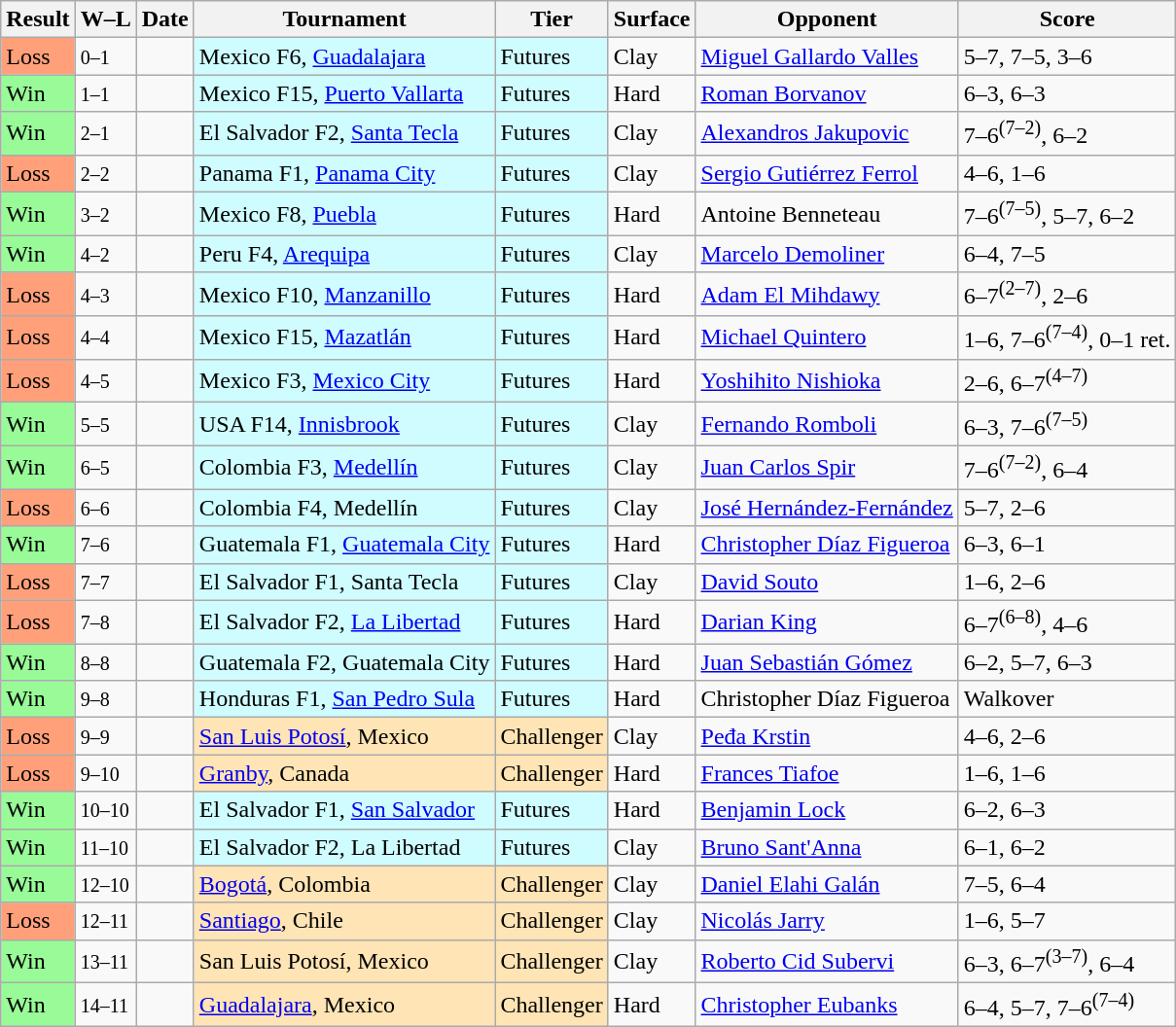<table class="sortable wikitable">
<tr>
<th>Result</th>
<th class="unsortable">W–L</th>
<th>Date</th>
<th>Tournament</th>
<th>Tier</th>
<th>Surface</th>
<th>Opponent</th>
<th class="unsortable">Score</th>
</tr>
<tr>
<td bgcolor=FFA07A>Loss</td>
<td><small>0–1</small></td>
<td></td>
<td style="background:#cffcff;">Mexico F6, <a href='#'>Guadalajara</a></td>
<td style="background:#cffcff;">Futures</td>
<td>Clay</td>
<td> <a href='#'>Miguel Gallardo Valles</a></td>
<td>5–7, 7–5, 3–6</td>
</tr>
<tr>
<td bgcolor=98FB98>Win</td>
<td><small>1–1</small></td>
<td></td>
<td style="background:#cffcff;">Mexico F15, <a href='#'>Puerto Vallarta</a></td>
<td style="background:#cffcff;">Futures</td>
<td>Hard</td>
<td> <a href='#'>Roman Borvanov</a></td>
<td>6–3, 6–3</td>
</tr>
<tr>
<td bgcolor=98FB98>Win</td>
<td><small>2–1</small></td>
<td></td>
<td style="background:#cffcff;">El Salvador F2, <a href='#'>Santa Tecla</a></td>
<td style="background:#cffcff;">Futures</td>
<td>Clay</td>
<td> <a href='#'>Alexandros Jakupovic</a></td>
<td>7–6<sup>(7–2)</sup>, 6–2</td>
</tr>
<tr>
<td bgcolor=FFA07A>Loss</td>
<td><small>2–2</small></td>
<td></td>
<td style="background:#cffcff;">Panama F1, <a href='#'>Panama City</a></td>
<td style="background:#cffcff;">Futures</td>
<td>Clay</td>
<td> <a href='#'>Sergio Gutiérrez Ferrol</a></td>
<td>4–6, 1–6</td>
</tr>
<tr>
<td bgcolor=98FB98>Win</td>
<td><small>3–2</small></td>
<td></td>
<td style="background:#cffcff;">Mexico F8, <a href='#'>Puebla</a></td>
<td style="background:#cffcff;">Futures</td>
<td>Hard</td>
<td> Antoine Benneteau</td>
<td>7–6<sup>(7–5)</sup>, 5–7, 6–2</td>
</tr>
<tr>
<td bgcolor=98FB98>Win</td>
<td><small>4–2</small></td>
<td></td>
<td style="background:#cffcff;">Peru F4, <a href='#'>Arequipa</a></td>
<td style="background:#cffcff;">Futures</td>
<td>Clay</td>
<td> <a href='#'>Marcelo Demoliner</a></td>
<td>6–4, 7–5</td>
</tr>
<tr>
<td bgcolor=FFA07A>Loss</td>
<td><small>4–3</small></td>
<td></td>
<td style="background:#cffcff;">Mexico F10, <a href='#'>Manzanillo</a></td>
<td style="background:#cffcff;">Futures</td>
<td>Hard</td>
<td> <a href='#'>Adam El Mihdawy</a></td>
<td>6–7<sup>(2–7)</sup>, 2–6</td>
</tr>
<tr>
<td bgcolor=FFA07A>Loss</td>
<td><small>4–4</small></td>
<td></td>
<td style="background:#cffcff;">Mexico F15, <a href='#'>Mazatlán</a></td>
<td style="background:#cffcff;">Futures</td>
<td>Hard</td>
<td> <a href='#'>Michael Quintero</a></td>
<td>1–6, 7–6<sup>(7–4)</sup>, 0–1 ret.</td>
</tr>
<tr>
<td bgcolor=FFA07A>Loss</td>
<td><small>4–5</small></td>
<td></td>
<td style="background:#cffcff;">Mexico F3, <a href='#'>Mexico City</a></td>
<td style="background:#cffcff;">Futures</td>
<td>Hard</td>
<td> <a href='#'>Yoshihito Nishioka</a></td>
<td>2–6, 6–7<sup>(4–7)</sup></td>
</tr>
<tr>
<td bgcolor=98FB98>Win</td>
<td><small>5–5</small></td>
<td></td>
<td style="background:#cffcff;">USA F14, <a href='#'>Innisbrook</a></td>
<td style="background:#cffcff;">Futures</td>
<td>Clay</td>
<td> <a href='#'>Fernando Romboli</a></td>
<td>6–3, 7–6<sup>(7–5)</sup></td>
</tr>
<tr>
<td bgcolor=98FB98>Win</td>
<td><small>6–5</small></td>
<td></td>
<td style="background:#cffcff;">Colombia F3, <a href='#'>Medellín</a></td>
<td style="background:#cffcff;">Futures</td>
<td>Clay</td>
<td> <a href='#'>Juan Carlos Spir</a></td>
<td>7–6<sup>(7–2)</sup>, 6–4</td>
</tr>
<tr>
<td bgcolor=FFA07A>Loss</td>
<td><small>6–6</small></td>
<td></td>
<td style="background:#cffcff;">Colombia F4, Medellín</td>
<td style="background:#cffcff;">Futures</td>
<td>Clay</td>
<td> <a href='#'>José Hernández-Fernández</a></td>
<td>5–7, 2–6</td>
</tr>
<tr>
<td bgcolor=98FB98>Win</td>
<td><small>7–6</small></td>
<td></td>
<td style="background:#cffcff;">Guatemala F1, <a href='#'>Guatemala City</a></td>
<td style="background:#cffcff;">Futures</td>
<td>Hard</td>
<td> <a href='#'>Christopher Díaz Figueroa</a></td>
<td>6–3, 6–1</td>
</tr>
<tr>
<td bgcolor=FFA07A>Loss</td>
<td><small>7–7</small></td>
<td></td>
<td style="background:#cffcff;">El Salvador F1, Santa Tecla</td>
<td style="background:#cffcff;">Futures</td>
<td>Clay</td>
<td> <a href='#'>David Souto</a></td>
<td>1–6, 2–6</td>
</tr>
<tr>
<td bgcolor=FFA07A>Loss</td>
<td><small>7–8</small></td>
<td></td>
<td style="background:#cffcff;">El Salvador F2, <a href='#'>La Libertad</a></td>
<td style="background:#cffcff;">Futures</td>
<td>Hard</td>
<td> <a href='#'>Darian King</a></td>
<td>6–7<sup>(6–8)</sup>, 4–6</td>
</tr>
<tr>
<td bgcolor=98FB98>Win</td>
<td><small>8–8</small></td>
<td></td>
<td style="background:#cffcff;">Guatemala F2, Guatemala City</td>
<td style="background:#cffcff;">Futures</td>
<td>Hard</td>
<td> <a href='#'>Juan Sebastián Gómez</a></td>
<td>6–2, 5–7, 6–3</td>
</tr>
<tr>
<td bgcolor=98FB98>Win</td>
<td><small>9–8</small></td>
<td></td>
<td style="background:#cffcff;">Honduras F1, <a href='#'>San Pedro Sula</a></td>
<td style="background:#cffcff;">Futures</td>
<td>Hard</td>
<td> Christopher Díaz Figueroa</td>
<td>Walkover</td>
</tr>
<tr>
<td bgcolor=FFA07A>Loss</td>
<td><small>9–9</small></td>
<td><a href='#'></a></td>
<td style="background:moccasin;"><a href='#'>San Luis Potosí</a>, Mexico</td>
<td style="background:moccasin;">Challenger</td>
<td>Clay</td>
<td> <a href='#'>Peđa Krstin</a></td>
<td>4–6, 2–6</td>
</tr>
<tr>
<td bgcolor=FFA07A>Loss</td>
<td><small>9–10</small></td>
<td><a href='#'></a></td>
<td style="background:moccasin;"><a href='#'>Granby</a>, Canada</td>
<td style="background:moccasin;">Challenger</td>
<td>Hard</td>
<td> <a href='#'>Frances Tiafoe</a></td>
<td>1–6, 1–6</td>
</tr>
<tr>
<td bgcolor=98FB98>Win</td>
<td><small>10–10</small></td>
<td></td>
<td style="background:#cffcff;">El Salvador F1, <a href='#'>San Salvador</a></td>
<td style="background:#cffcff;">Futures</td>
<td>Hard</td>
<td> <a href='#'>Benjamin Lock</a></td>
<td>6–2, 6–3</td>
</tr>
<tr>
<td bgcolor=98FB98>Win</td>
<td><small>11–10</small></td>
<td></td>
<td style="background:#cffcff;">El Salvador F2, La Libertad</td>
<td style="background:#cffcff;">Futures</td>
<td>Clay</td>
<td> <a href='#'>Bruno Sant'Anna</a></td>
<td>6–1, 6–2</td>
</tr>
<tr>
<td bgcolor=98FB98>Win</td>
<td><small>12–10</small></td>
<td><a href='#'></a></td>
<td style="background:moccasin;"><a href='#'>Bogotá</a>, Colombia</td>
<td style="background:moccasin;">Challenger</td>
<td>Clay</td>
<td> <a href='#'>Daniel Elahi Galán</a></td>
<td>7–5, 6–4</td>
</tr>
<tr>
<td bgcolor=FFA07A>Loss</td>
<td><small>12–11</small></td>
<td><a href='#'></a></td>
<td style="background:moccasin;"><a href='#'>Santiago</a>, Chile</td>
<td style="background:moccasin;">Challenger</td>
<td>Clay</td>
<td> <a href='#'>Nicolás Jarry</a></td>
<td>1–6, 5–7</td>
</tr>
<tr>
<td bgcolor=98FB98>Win</td>
<td><small>13–11</small></td>
<td><a href='#'></a></td>
<td style="background:moccasin;">San Luis Potosí, Mexico</td>
<td style="background:moccasin;">Challenger</td>
<td>Clay</td>
<td> <a href='#'>Roberto Cid Subervi</a></td>
<td>6–3, 6–7<sup>(3–7)</sup>, 6–4</td>
</tr>
<tr>
<td bgcolor=98FB98>Win</td>
<td><small>14–11</small></td>
<td><a href='#'></a></td>
<td style="background:moccasin;"><a href='#'>Guadalajara</a>, Mexico</td>
<td style="background:moccasin;">Challenger</td>
<td>Hard</td>
<td> <a href='#'>Christopher Eubanks</a></td>
<td>6–4, 5–7, 7–6<sup>(7–4)</sup></td>
</tr>
</table>
